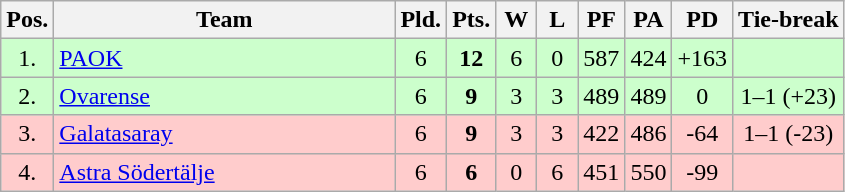<table class="wikitable" style="text-align:center">
<tr>
<th width=15>Pos.</th>
<th width=220>Team</th>
<th width=20>Pld.</th>
<th width=20>Pts.</th>
<th width=20>W</th>
<th width=20>L</th>
<th width=20>PF</th>
<th width=20>PA</th>
<th width=20>PD</th>
<th>Tie-break</th>
</tr>
<tr style="background:#cfc;">
<td>1.</td>
<td align=left> <a href='#'>PAOK</a></td>
<td>6</td>
<td><strong>12</strong></td>
<td>6</td>
<td>0</td>
<td>587</td>
<td>424</td>
<td>+163</td>
<td></td>
</tr>
<tr style="background:#cfc;">
<td>2.</td>
<td align=left> <a href='#'>Ovarense</a></td>
<td>6</td>
<td><strong>9</strong></td>
<td>3</td>
<td>3</td>
<td>489</td>
<td>489</td>
<td>0</td>
<td>1–1 (+23)</td>
</tr>
<tr style="background:#fcc;">
<td>3.</td>
<td align=left> <a href='#'>Galatasaray</a></td>
<td>6</td>
<td><strong>9</strong></td>
<td>3</td>
<td>3</td>
<td>422</td>
<td>486</td>
<td>-64</td>
<td>1–1 (-23)</td>
</tr>
<tr style="background:#fcc;">
<td>4.</td>
<td align=left> <a href='#'>Astra Södertälje</a></td>
<td>6</td>
<td><strong>6</strong></td>
<td>0</td>
<td>6</td>
<td>451</td>
<td>550</td>
<td>-99</td>
<td></td>
</tr>
</table>
